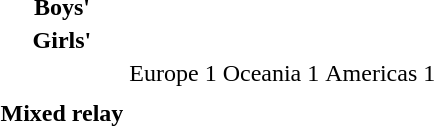<table>
<tr>
<th scope="row">Boys'<br></th>
<td></td>
<td></td>
<td></td>
</tr>
<tr>
<th scope="row">Girls'<br></th>
<td></td>
<td></td>
<td></td>
</tr>
<tr>
<th scope="row">Mixed relay<br></th>
<td>Europe 1<br><br><br><br></td>
<td>Oceania 1<br><br><br><br></td>
<td>Americas 1<br><br><br><br></td>
</tr>
</table>
